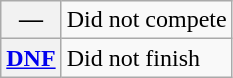<table class="wikitable">
<tr>
<th scope="row">—</th>
<td>Did not compete</td>
</tr>
<tr>
<th scope="row"><a href='#'>DNF</a></th>
<td>Did not finish</td>
</tr>
</table>
